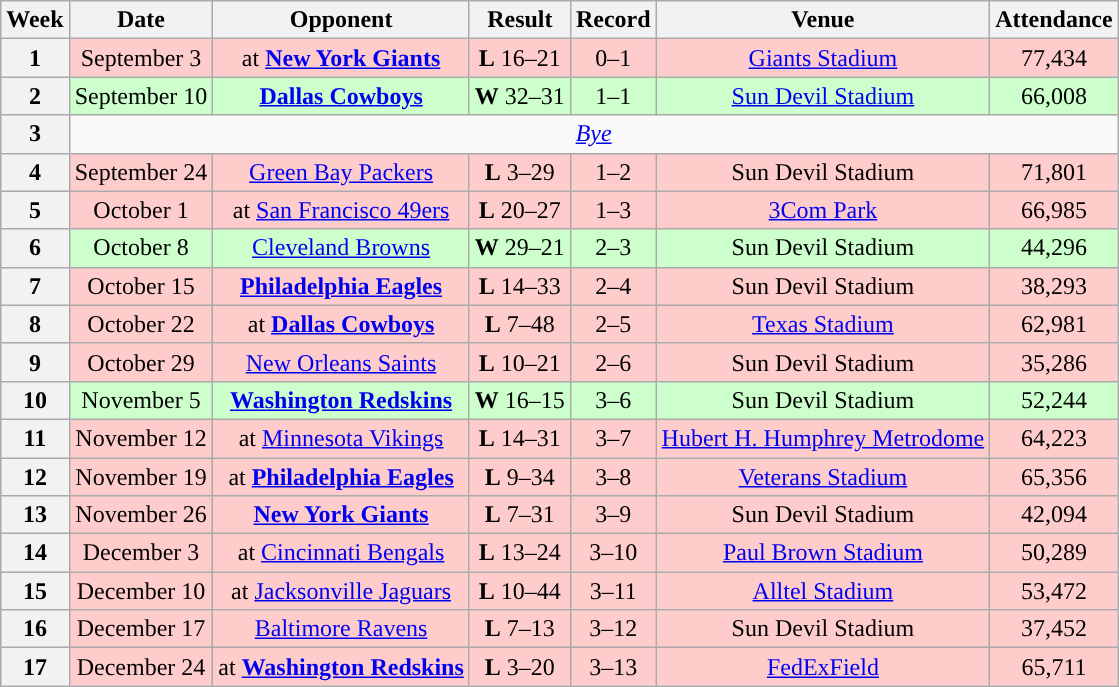<table class="wikitable" style="text-align:center">
<tr>
<th>Week</th>
<th>Date</th>
<th>Opponent</th>
<th>Result</th>
<th>Record</th>
<th>Venue</th>
<th>Attendance</th>
</tr>
<tr style="background:#fcc">
<th>1</th>
<td>September 3</td>
<td>at <strong><a href='#'>New York Giants</a></strong></td>
<td><strong>L</strong> 16–21</td>
<td>0–1</td>
<td><a href='#'>Giants Stadium</a></td>
<td>77,434</td>
</tr>
<tr style="background:#cfc">
<th>2</th>
<td>September 10</td>
<td><strong><a href='#'>Dallas Cowboys</a></strong></td>
<td><strong>W</strong> 32–31</td>
<td>1–1</td>
<td><a href='#'>Sun Devil Stadium</a></td>
<td>66,008</td>
</tr>
<tr>
<th>3</th>
<td colspan="7"><em><a href='#'>Bye</a></em></td>
</tr>
<tr style="background:#fcc">
<th>4</th>
<td>September 24</td>
<td><a href='#'>Green Bay Packers</a></td>
<td><strong>L</strong> 3–29</td>
<td>1–2</td>
<td>Sun Devil Stadium</td>
<td>71,801</td>
</tr>
<tr style="background:#fcc">
<th>5</th>
<td>October 1</td>
<td>at <a href='#'>San Francisco 49ers</a></td>
<td><strong>L</strong> 20–27</td>
<td>1–3</td>
<td><a href='#'>3Com Park</a></td>
<td>66,985</td>
</tr>
<tr style="background:#cfc">
<th>6</th>
<td>October 8</td>
<td><a href='#'>Cleveland Browns</a></td>
<td><strong>W</strong> 29–21</td>
<td>2–3</td>
<td>Sun Devil Stadium</td>
<td>44,296</td>
</tr>
<tr style="background:#fcc">
<th>7</th>
<td>October 15</td>
<td><strong><a href='#'>Philadelphia Eagles</a></strong></td>
<td><strong>L</strong> 14–33</td>
<td>2–4</td>
<td>Sun Devil Stadium</td>
<td>38,293</td>
</tr>
<tr style="background:#fcc">
<th>8</th>
<td>October 22</td>
<td>at <strong><a href='#'>Dallas Cowboys</a></strong></td>
<td><strong>L</strong> 7–48</td>
<td>2–5</td>
<td><a href='#'>Texas Stadium</a></td>
<td>62,981</td>
</tr>
<tr style="background:#fcc">
<th>9</th>
<td>October 29</td>
<td><a href='#'>New Orleans Saints</a></td>
<td><strong>L</strong> 10–21</td>
<td>2–6</td>
<td>Sun Devil Stadium</td>
<td>35,286</td>
</tr>
<tr style="background:#cfc">
<th>10</th>
<td>November 5</td>
<td><strong><a href='#'>Washington Redskins</a></strong></td>
<td><strong>W</strong> 16–15</td>
<td>3–6</td>
<td>Sun Devil Stadium</td>
<td>52,244</td>
</tr>
<tr style="background:#fcc">
<th>11</th>
<td>November 12</td>
<td>at <a href='#'>Minnesota Vikings</a></td>
<td><strong>L</strong> 14–31</td>
<td>3–7</td>
<td><a href='#'>Hubert H. Humphrey Metrodome</a></td>
<td>64,223</td>
</tr>
<tr style="background:#fcc">
<th>12</th>
<td>November 19</td>
<td>at <strong><a href='#'>Philadelphia Eagles</a></strong></td>
<td><strong>L</strong> 9–34</td>
<td>3–8</td>
<td><a href='#'>Veterans Stadium</a></td>
<td>65,356</td>
</tr>
<tr style="background:#fcc">
<th>13</th>
<td>November 26</td>
<td><strong><a href='#'>New York Giants</a></strong></td>
<td><strong>L</strong> 7–31</td>
<td>3–9</td>
<td>Sun Devil Stadium</td>
<td>42,094</td>
</tr>
<tr style="background:#fcc">
<th>14</th>
<td>December 3</td>
<td>at <a href='#'>Cincinnati Bengals</a></td>
<td><strong>L</strong> 13–24</td>
<td>3–10</td>
<td><a href='#'>Paul Brown Stadium</a></td>
<td>50,289</td>
</tr>
<tr style="background:#fcc">
<th>15</th>
<td>December 10</td>
<td>at <a href='#'>Jacksonville Jaguars</a></td>
<td><strong>L</strong> 10–44</td>
<td>3–11</td>
<td><a href='#'>Alltel Stadium</a></td>
<td>53,472</td>
</tr>
<tr style="background:#fcc">
<th>16</th>
<td>December 17</td>
<td><a href='#'>Baltimore Ravens</a></td>
<td><strong>L</strong> 7–13</td>
<td>3–12</td>
<td>Sun Devil Stadium</td>
<td>37,452</td>
</tr>
<tr style="background:#fcc">
<th>17</th>
<td>December 24</td>
<td>at <strong><a href='#'>Washington Redskins</a></strong></td>
<td><strong>L</strong> 3–20</td>
<td>3–13</td>
<td><a href='#'>FedExField</a></td>
<td>65,711</td>
</tr>
</table>
